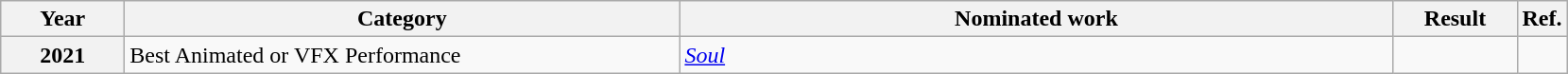<table class=wikitable>
<tr>
<th scope="col" style="width:5em;">Year</th>
<th scope="col" style="width:24em;">Category</th>
<th scope="col" style="width:31em;">Nominated work</th>
<th scope="col" style="width:5em;">Result</th>
<th>Ref.</th>
</tr>
<tr>
<th row=scope style="text-align:center;">2021</th>
<td>Best Animated or VFX Performance</td>
<td><em><a href='#'>Soul</a></em></td>
<td></td>
<td style="text-align:center;"></td>
</tr>
</table>
